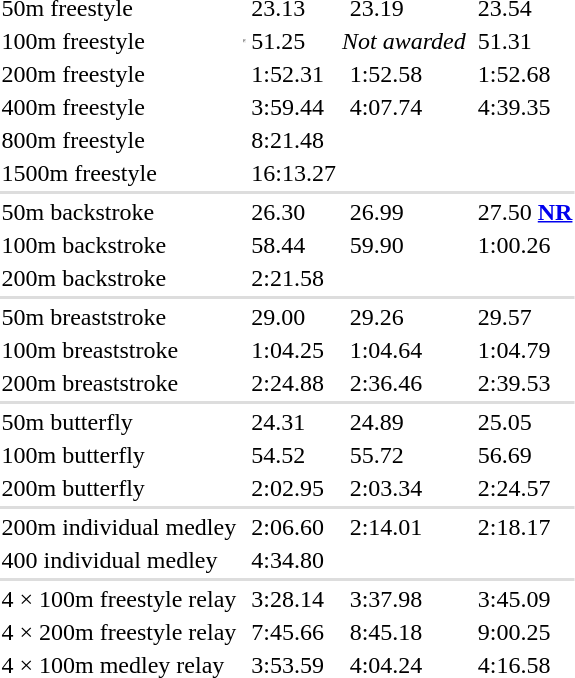<table>
<tr>
<td>50m freestyle</td>
<td></td>
<td>23.13</td>
<td></td>
<td>23.19</td>
<td></td>
<td>23.54</td>
</tr>
<tr>
<td>100m freestyle</td>
<td><hr></td>
<td>51.25</td>
<td colspan=2><em>Not awarded</em></td>
<td></td>
<td>51.31</td>
</tr>
<tr>
<td>200m freestyle</td>
<td></td>
<td>1:52.31</td>
<td></td>
<td>1:52.58</td>
<td></td>
<td>1:52.68</td>
</tr>
<tr>
<td>400m freestyle</td>
<td></td>
<td>3:59.44</td>
<td></td>
<td>4:07.74</td>
<td></td>
<td>4:39.35</td>
</tr>
<tr>
<td>800m freestyle</td>
<td></td>
<td>8:21.48</td>
<td></td>
<td></td>
<td></td>
<td></td>
</tr>
<tr>
<td>1500m freestyle</td>
<td></td>
<td>16:13.27</td>
<td></td>
<td></td>
<td></td>
<td></td>
</tr>
<tr bgcolor=#DDDDDD>
<td colspan=7></td>
</tr>
<tr>
<td>50m backstroke</td>
<td></td>
<td>26.30</td>
<td></td>
<td>26.99</td>
<td></td>
<td>27.50 <strong><a href='#'>NR</a></strong></td>
</tr>
<tr>
<td>100m backstroke</td>
<td></td>
<td>58.44</td>
<td></td>
<td>59.90</td>
<td></td>
<td>1:00.26</td>
</tr>
<tr>
<td>200m backstroke</td>
<td></td>
<td>2:21.58</td>
<td></td>
<td></td>
<td></td>
<td></td>
</tr>
<tr bgcolor=#DDDDDD>
<td colspan=7></td>
</tr>
<tr>
<td>50m breaststroke</td>
<td></td>
<td>29.00</td>
<td></td>
<td>29.26</td>
<td></td>
<td>29.57</td>
</tr>
<tr>
<td>100m breaststroke</td>
<td></td>
<td>1:04.25</td>
<td></td>
<td>1:04.64</td>
<td></td>
<td>1:04.79</td>
</tr>
<tr>
<td>200m breaststroke</td>
<td></td>
<td>2:24.88</td>
<td></td>
<td>2:36.46</td>
<td></td>
<td>2:39.53</td>
</tr>
<tr bgcolor=#DDDDDD>
<td colspan=7></td>
</tr>
<tr>
<td>50m butterfly</td>
<td></td>
<td>24.31</td>
<td></td>
<td>24.89</td>
<td></td>
<td>25.05</td>
</tr>
<tr>
<td>100m butterfly</td>
<td></td>
<td>54.52</td>
<td></td>
<td>55.72</td>
<td></td>
<td>56.69</td>
</tr>
<tr>
<td>200m butterfly</td>
<td></td>
<td>2:02.95</td>
<td></td>
<td>2:03.34</td>
<td></td>
<td>2:24.57</td>
</tr>
<tr bgcolor=#DDDDDD>
<td colspan=7></td>
</tr>
<tr>
<td>200m individual medley</td>
<td></td>
<td>2:06.60</td>
<td></td>
<td>2:14.01</td>
<td></td>
<td>2:18.17</td>
</tr>
<tr>
<td>400 individual medley</td>
<td></td>
<td>4:34.80</td>
<td></td>
<td></td>
<td></td>
<td></td>
</tr>
<tr bgcolor=#DDDDDD>
<td colspan=7></td>
</tr>
<tr>
<td>4 × 100m freestyle relay</td>
<td valign=top><br> </td>
<td>3:28.14</td>
<td valign=top><br> </td>
<td>3:37.98</td>
<td valign=top><br> </td>
<td>3:45.09</td>
</tr>
<tr>
<td>4 × 200m freestyle relay</td>
<td valign=top><br> </td>
<td>7:45.66</td>
<td valign=top><br> </td>
<td>8:45.18</td>
<td valign=top><br> </td>
<td>9:00.25</td>
</tr>
<tr>
<td>4 × 100m medley relay</td>
<td valign=top><br> </td>
<td>3:53.59</td>
<td valign=top><br> </td>
<td>4:04.24</td>
<td valign=top><br> </td>
<td>4:16.58</td>
</tr>
</table>
